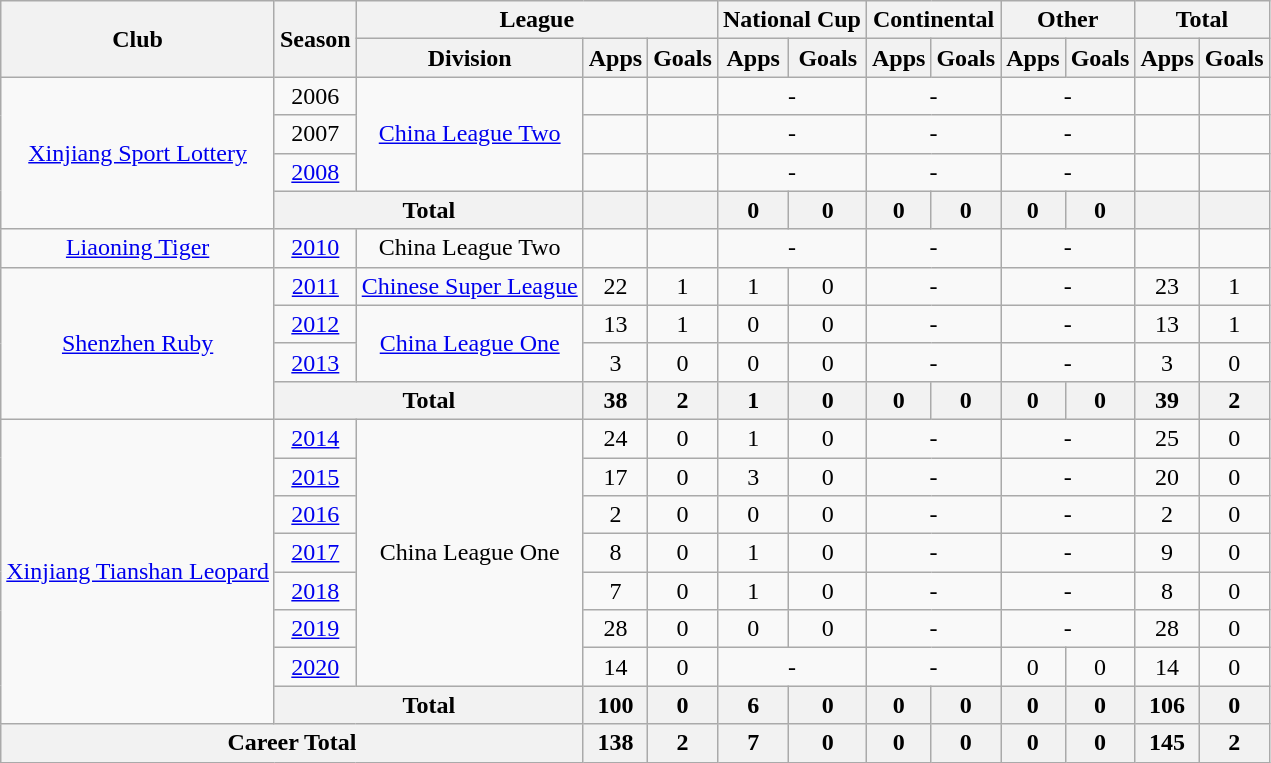<table class="wikitable" style="text-align: center">
<tr>
<th rowspan="2">Club</th>
<th rowspan="2">Season</th>
<th colspan="3">League</th>
<th colspan="2">National Cup</th>
<th colspan="2">Continental</th>
<th colspan="2">Other</th>
<th colspan="2">Total</th>
</tr>
<tr>
<th>Division</th>
<th>Apps</th>
<th>Goals</th>
<th>Apps</th>
<th>Goals</th>
<th>Apps</th>
<th>Goals</th>
<th>Apps</th>
<th>Goals</th>
<th>Apps</th>
<th>Goals</th>
</tr>
<tr>
<td rowspan=4><a href='#'>Xinjiang Sport Lottery</a></td>
<td>2006</td>
<td rowspan=3><a href='#'>China League Two</a></td>
<td></td>
<td></td>
<td colspan="2">-</td>
<td colspan="2">-</td>
<td colspan="2">-</td>
<td></td>
<td></td>
</tr>
<tr>
<td>2007</td>
<td></td>
<td></td>
<td colspan="2">-</td>
<td colspan="2">-</td>
<td colspan="2">-</td>
<td></td>
<td></td>
</tr>
<tr>
<td><a href='#'>2008</a></td>
<td></td>
<td></td>
<td colspan="2">-</td>
<td colspan="2">-</td>
<td colspan="2">-</td>
<td></td>
<td></td>
</tr>
<tr>
<th colspan=2>Total</th>
<th></th>
<th></th>
<th>0</th>
<th>0</th>
<th>0</th>
<th>0</th>
<th>0</th>
<th>0</th>
<th></th>
<th></th>
</tr>
<tr>
<td><a href='#'>Liaoning Tiger</a></td>
<td><a href='#'>2010</a></td>
<td>China League Two</td>
<td></td>
<td></td>
<td colspan="2">-</td>
<td colspan="2">-</td>
<td colspan="2">-</td>
<td></td>
<td></td>
</tr>
<tr>
<td rowspan=4><a href='#'>Shenzhen Ruby</a></td>
<td><a href='#'>2011</a></td>
<td><a href='#'>Chinese Super League</a></td>
<td>22</td>
<td>1</td>
<td>1</td>
<td>0</td>
<td colspan="2">-</td>
<td colspan="2">-</td>
<td>23</td>
<td>1</td>
</tr>
<tr>
<td><a href='#'>2012</a></td>
<td rowspan=2><a href='#'>China League One</a></td>
<td>13</td>
<td>1</td>
<td>0</td>
<td>0</td>
<td colspan="2">-</td>
<td colspan="2">-</td>
<td>13</td>
<td>1</td>
</tr>
<tr>
<td><a href='#'>2013</a></td>
<td>3</td>
<td>0</td>
<td>0</td>
<td>0</td>
<td colspan="2">-</td>
<td colspan="2">-</td>
<td>3</td>
<td>0</td>
</tr>
<tr>
<th colspan=2>Total</th>
<th>38</th>
<th>2</th>
<th>1</th>
<th>0</th>
<th>0</th>
<th>0</th>
<th>0</th>
<th>0</th>
<th>39</th>
<th>2</th>
</tr>
<tr>
<td rowspan=8><a href='#'>Xinjiang Tianshan Leopard</a></td>
<td><a href='#'>2014</a></td>
<td rowspan=7>China League One</td>
<td>24</td>
<td>0</td>
<td>1</td>
<td>0</td>
<td colspan="2">-</td>
<td colspan="2">-</td>
<td>25</td>
<td>0</td>
</tr>
<tr>
<td><a href='#'>2015</a></td>
<td>17</td>
<td>0</td>
<td>3</td>
<td>0</td>
<td colspan="2">-</td>
<td colspan="2">-</td>
<td>20</td>
<td>0</td>
</tr>
<tr>
<td><a href='#'>2016</a></td>
<td>2</td>
<td>0</td>
<td>0</td>
<td>0</td>
<td colspan="2">-</td>
<td colspan="2">-</td>
<td>2</td>
<td>0</td>
</tr>
<tr>
<td><a href='#'>2017</a></td>
<td>8</td>
<td>0</td>
<td>1</td>
<td>0</td>
<td colspan="2">-</td>
<td colspan="2">-</td>
<td>9</td>
<td>0</td>
</tr>
<tr>
<td><a href='#'>2018</a></td>
<td>7</td>
<td>0</td>
<td>1</td>
<td>0</td>
<td colspan="2">-</td>
<td colspan="2">-</td>
<td>8</td>
<td>0</td>
</tr>
<tr>
<td><a href='#'>2019</a></td>
<td>28</td>
<td>0</td>
<td>0</td>
<td>0</td>
<td colspan="2">-</td>
<td colspan="2">-</td>
<td>28</td>
<td>0</td>
</tr>
<tr>
<td><a href='#'>2020</a></td>
<td>14</td>
<td>0</td>
<td colspan="2">-</td>
<td colspan="2">-</td>
<td>0</td>
<td>0</td>
<td>14</td>
<td>0</td>
</tr>
<tr>
<th colspan=2>Total</th>
<th>100</th>
<th>0</th>
<th>6</th>
<th>0</th>
<th>0</th>
<th>0</th>
<th>0</th>
<th>0</th>
<th>106</th>
<th>0</th>
</tr>
<tr>
<th colspan=3>Career Total</th>
<th>138</th>
<th>2</th>
<th>7</th>
<th>0</th>
<th>0</th>
<th>0</th>
<th>0</th>
<th>0</th>
<th>145</th>
<th>2</th>
</tr>
</table>
